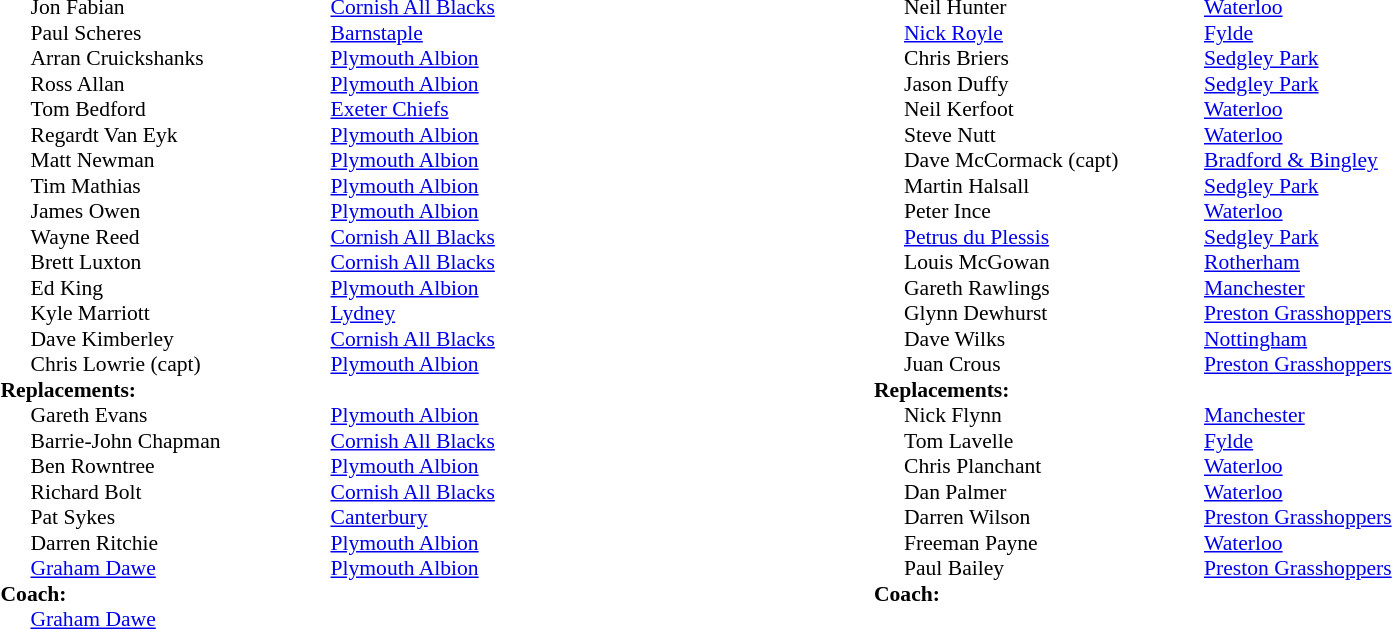<table width="80%">
<tr>
<td valign="top" width="50%"><br><table style="font-size: 90%" cellspacing="0" cellpadding="0">
<tr>
<th width="20"></th>
<th width="200"></th>
</tr>
<tr>
<td></td>
<td>Jon Fabian</td>
<td><a href='#'>Cornish All Blacks</a></td>
</tr>
<tr>
<td></td>
<td>Paul Scheres</td>
<td><a href='#'>Barnstaple</a></td>
</tr>
<tr>
<td></td>
<td>Arran Cruickshanks</td>
<td><a href='#'>Plymouth Albion</a></td>
</tr>
<tr>
<td></td>
<td>Ross Allan</td>
<td><a href='#'>Plymouth Albion</a></td>
</tr>
<tr>
<td></td>
<td>Tom Bedford</td>
<td><a href='#'>Exeter Chiefs</a></td>
</tr>
<tr>
<td></td>
<td>Regardt Van Eyk</td>
<td><a href='#'>Plymouth Albion</a></td>
</tr>
<tr>
<td></td>
<td>Matt Newman</td>
<td><a href='#'>Plymouth Albion</a></td>
</tr>
<tr>
<td></td>
<td>Tim Mathias</td>
<td><a href='#'>Plymouth Albion</a></td>
</tr>
<tr>
<td></td>
<td>James Owen</td>
<td><a href='#'>Plymouth Albion</a></td>
</tr>
<tr>
<td></td>
<td>Wayne Reed</td>
<td><a href='#'>Cornish All Blacks</a></td>
</tr>
<tr>
<td></td>
<td>Brett Luxton</td>
<td><a href='#'>Cornish All Blacks</a></td>
</tr>
<tr>
<td></td>
<td>Ed King</td>
<td><a href='#'>Plymouth Albion</a></td>
</tr>
<tr>
<td></td>
<td>Kyle Marriott</td>
<td><a href='#'>Lydney</a></td>
</tr>
<tr>
<td></td>
<td>Dave Kimberley</td>
<td><a href='#'>Cornish All Blacks</a></td>
</tr>
<tr>
<td></td>
<td>Chris Lowrie (capt)</td>
<td><a href='#'>Plymouth Albion</a></td>
</tr>
<tr>
<td colspan=3><strong>Replacements:</strong></td>
</tr>
<tr>
<td></td>
<td>Gareth Evans</td>
<td><a href='#'>Plymouth Albion</a></td>
</tr>
<tr>
<td></td>
<td>Barrie-John Chapman</td>
<td><a href='#'>Cornish All Blacks</a></td>
</tr>
<tr>
<td></td>
<td>Ben Rowntree</td>
<td><a href='#'>Plymouth Albion</a></td>
</tr>
<tr>
<td></td>
<td>Richard Bolt</td>
<td><a href='#'>Cornish All Blacks</a></td>
</tr>
<tr>
<td></td>
<td>Pat Sykes</td>
<td><a href='#'>Canterbury</a></td>
</tr>
<tr>
<td></td>
<td>Darren Ritchie</td>
<td><a href='#'>Plymouth Albion</a></td>
</tr>
<tr>
<td></td>
<td><a href='#'>Graham Dawe</a></td>
<td><a href='#'>Plymouth Albion</a></td>
</tr>
<tr>
<td colspan=3><strong>Coach:</strong></td>
</tr>
<tr>
<td></td>
<td><a href='#'>Graham Dawe</a></td>
</tr>
</table>
</td>
<td valign="top" width="50%"><br><table style="font-size: 90%" cellspacing="0" cellpadding="0" align="center">
<tr>
<th width="20"></th>
<th width="200"></th>
</tr>
<tr>
<td></td>
<td>Neil Hunter</td>
<td><a href='#'>Waterloo</a></td>
</tr>
<tr>
<td></td>
<td><a href='#'>Nick Royle</a></td>
<td><a href='#'>Fylde</a></td>
</tr>
<tr>
<td></td>
<td>Chris Briers</td>
<td><a href='#'>Sedgley Park</a></td>
</tr>
<tr>
<td></td>
<td>Jason Duffy</td>
<td><a href='#'>Sedgley Park</a></td>
</tr>
<tr>
<td></td>
<td>Neil Kerfoot</td>
<td><a href='#'>Waterloo</a></td>
</tr>
<tr>
<td></td>
<td>Steve Nutt</td>
<td><a href='#'>Waterloo</a></td>
</tr>
<tr>
<td></td>
<td>Dave McCormack (capt)</td>
<td><a href='#'>Bradford & Bingley</a></td>
</tr>
<tr>
<td></td>
<td>Martin Halsall</td>
<td><a href='#'>Sedgley Park</a></td>
</tr>
<tr>
<td></td>
<td>Peter Ince</td>
<td><a href='#'>Waterloo</a></td>
</tr>
<tr>
<td></td>
<td><a href='#'>Petrus du Plessis</a></td>
<td><a href='#'>Sedgley Park</a></td>
</tr>
<tr>
<td></td>
<td>Louis McGowan</td>
<td><a href='#'>Rotherham</a></td>
</tr>
<tr>
<td></td>
<td>Gareth Rawlings</td>
<td><a href='#'>Manchester</a></td>
</tr>
<tr>
<td></td>
<td>Glynn Dewhurst</td>
<td><a href='#'>Preston Grasshoppers</a></td>
</tr>
<tr>
<td></td>
<td>Dave Wilks</td>
<td><a href='#'>Nottingham</a></td>
</tr>
<tr>
<td></td>
<td>Juan Crous</td>
<td><a href='#'>Preston Grasshoppers</a></td>
</tr>
<tr>
<td colspan=3><strong>Replacements:</strong></td>
</tr>
<tr>
<td></td>
<td>Nick Flynn</td>
<td><a href='#'>Manchester</a></td>
</tr>
<tr>
<td></td>
<td>Tom Lavelle</td>
<td><a href='#'>Fylde</a></td>
</tr>
<tr>
<td></td>
<td>Chris Planchant</td>
<td><a href='#'>Waterloo</a></td>
</tr>
<tr>
<td></td>
<td>Dan Palmer</td>
<td><a href='#'>Waterloo</a></td>
</tr>
<tr>
<td></td>
<td>Darren Wilson</td>
<td><a href='#'>Preston Grasshoppers</a></td>
</tr>
<tr>
<td></td>
<td>Freeman Payne</td>
<td><a href='#'>Waterloo</a></td>
</tr>
<tr>
<td></td>
<td>Paul Bailey</td>
<td><a href='#'>Preston Grasshoppers</a></td>
</tr>
<tr>
<td colspan=3><strong>Coach:</strong></td>
</tr>
<tr>
<td></td>
<td></td>
</tr>
</table>
</td>
</tr>
</table>
